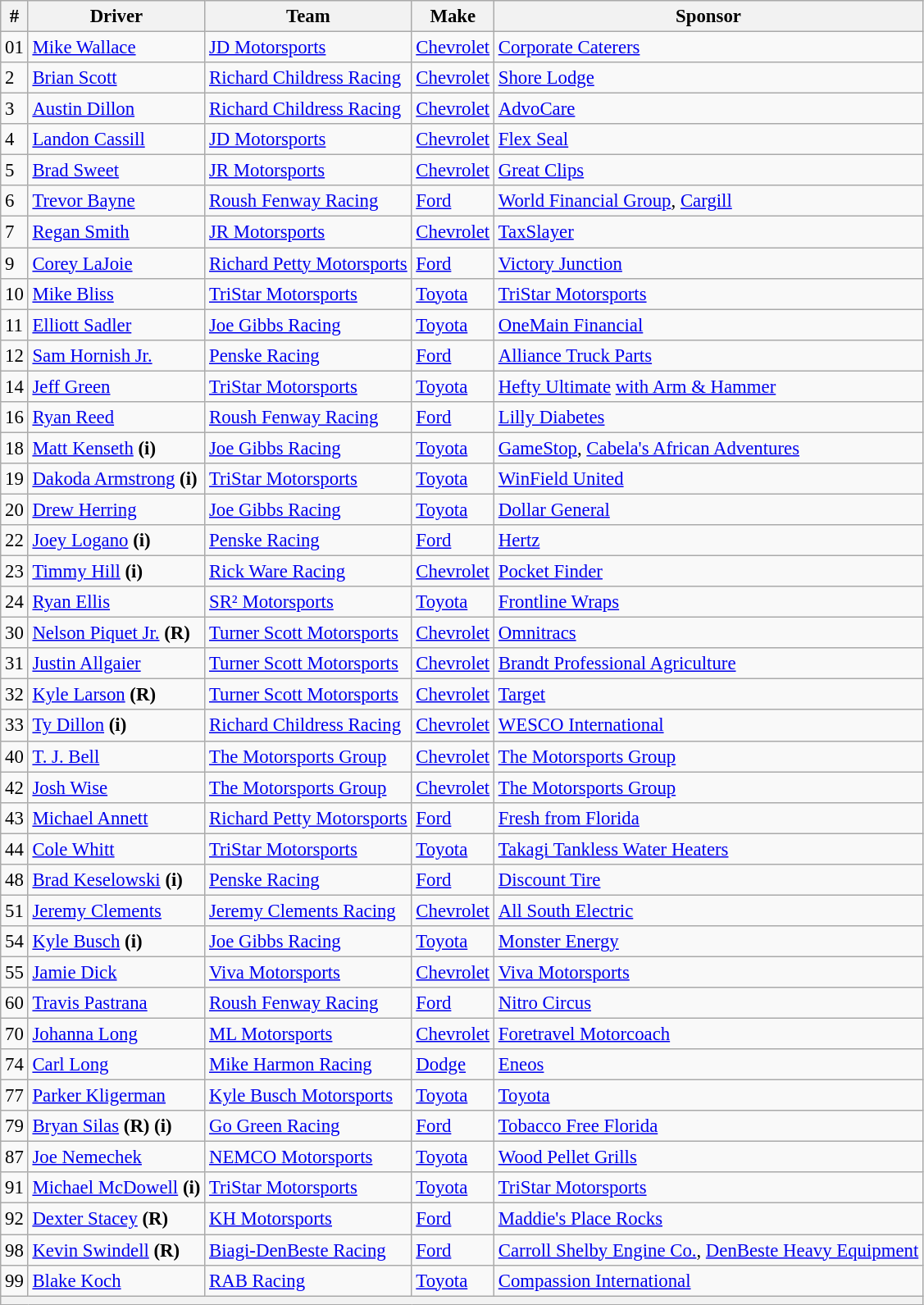<table class="wikitable" style="font-size:95%">
<tr>
<th>#</th>
<th>Driver</th>
<th>Team</th>
<th>Make</th>
<th>Sponsor</th>
</tr>
<tr>
<td>01</td>
<td><a href='#'>Mike Wallace</a></td>
<td><a href='#'>JD Motorsports</a></td>
<td><a href='#'>Chevrolet</a></td>
<td><a href='#'>Corporate Caterers</a></td>
</tr>
<tr>
<td>2</td>
<td><a href='#'>Brian Scott</a></td>
<td><a href='#'>Richard Childress Racing</a></td>
<td><a href='#'>Chevrolet</a></td>
<td><a href='#'>Shore Lodge</a></td>
</tr>
<tr>
<td>3</td>
<td><a href='#'>Austin Dillon</a></td>
<td><a href='#'>Richard Childress Racing</a></td>
<td><a href='#'>Chevrolet</a></td>
<td><a href='#'>AdvoCare</a></td>
</tr>
<tr>
<td>4</td>
<td><a href='#'>Landon Cassill</a></td>
<td><a href='#'>JD Motorsports</a></td>
<td><a href='#'>Chevrolet</a></td>
<td><a href='#'>Flex Seal</a></td>
</tr>
<tr>
<td>5</td>
<td><a href='#'>Brad Sweet</a></td>
<td><a href='#'>JR Motorsports</a></td>
<td><a href='#'>Chevrolet</a></td>
<td><a href='#'>Great Clips</a></td>
</tr>
<tr>
<td>6</td>
<td><a href='#'>Trevor Bayne</a></td>
<td><a href='#'>Roush Fenway Racing</a></td>
<td><a href='#'>Ford</a></td>
<td><a href='#'>World Financial Group</a>, <a href='#'>Cargill</a></td>
</tr>
<tr>
<td>7</td>
<td><a href='#'>Regan Smith</a></td>
<td><a href='#'>JR Motorsports</a></td>
<td><a href='#'>Chevrolet</a></td>
<td><a href='#'>TaxSlayer</a></td>
</tr>
<tr>
<td>9</td>
<td><a href='#'>Corey LaJoie</a></td>
<td><a href='#'>Richard Petty Motorsports</a></td>
<td><a href='#'>Ford</a></td>
<td><a href='#'>Victory Junction</a></td>
</tr>
<tr>
<td>10</td>
<td><a href='#'>Mike Bliss</a></td>
<td><a href='#'>TriStar Motorsports</a></td>
<td><a href='#'>Toyota</a></td>
<td><a href='#'>TriStar Motorsports</a></td>
</tr>
<tr>
<td>11</td>
<td><a href='#'>Elliott Sadler</a></td>
<td><a href='#'>Joe Gibbs Racing</a></td>
<td><a href='#'>Toyota</a></td>
<td><a href='#'>OneMain Financial</a></td>
</tr>
<tr>
<td>12</td>
<td><a href='#'>Sam Hornish Jr.</a></td>
<td><a href='#'>Penske Racing</a></td>
<td><a href='#'>Ford</a></td>
<td><a href='#'>Alliance Truck Parts</a></td>
</tr>
<tr>
<td>14</td>
<td><a href='#'>Jeff Green</a></td>
<td><a href='#'>TriStar Motorsports</a></td>
<td><a href='#'>Toyota</a></td>
<td><a href='#'>Hefty Ultimate</a> <a href='#'>with Arm & Hammer</a></td>
</tr>
<tr>
<td>16</td>
<td><a href='#'>Ryan Reed</a></td>
<td><a href='#'>Roush Fenway Racing</a></td>
<td><a href='#'>Ford</a></td>
<td><a href='#'>Lilly Diabetes</a></td>
</tr>
<tr>
<td>18</td>
<td><a href='#'>Matt Kenseth</a> <strong>(i)</strong></td>
<td><a href='#'>Joe Gibbs Racing</a></td>
<td><a href='#'>Toyota</a></td>
<td><a href='#'>GameStop</a>, <a href='#'>Cabela's African Adventures</a></td>
</tr>
<tr>
<td>19</td>
<td><a href='#'>Dakoda Armstrong</a> <strong>(i)</strong></td>
<td><a href='#'>TriStar Motorsports</a></td>
<td><a href='#'>Toyota</a></td>
<td><a href='#'>WinField United</a></td>
</tr>
<tr>
<td>20</td>
<td><a href='#'>Drew Herring</a></td>
<td><a href='#'>Joe Gibbs Racing</a></td>
<td><a href='#'>Toyota</a></td>
<td><a href='#'>Dollar General</a></td>
</tr>
<tr>
<td>22</td>
<td><a href='#'>Joey Logano</a> <strong>(i)</strong></td>
<td><a href='#'>Penske Racing</a></td>
<td><a href='#'>Ford</a></td>
<td><a href='#'>Hertz</a></td>
</tr>
<tr>
<td>23</td>
<td><a href='#'>Timmy Hill</a> <strong>(i)</strong></td>
<td><a href='#'>Rick Ware Racing</a></td>
<td><a href='#'>Chevrolet</a></td>
<td><a href='#'>Pocket Finder</a></td>
</tr>
<tr>
<td>24</td>
<td><a href='#'>Ryan Ellis</a></td>
<td><a href='#'>SR² Motorsports</a></td>
<td><a href='#'>Toyota</a></td>
<td><a href='#'>Frontline Wraps</a></td>
</tr>
<tr>
<td>30</td>
<td><a href='#'>Nelson Piquet Jr.</a> <strong>(R)</strong></td>
<td><a href='#'>Turner Scott Motorsports</a></td>
<td><a href='#'>Chevrolet</a></td>
<td><a href='#'>Omnitracs</a></td>
</tr>
<tr>
<td>31</td>
<td><a href='#'>Justin Allgaier</a></td>
<td><a href='#'>Turner Scott Motorsports</a></td>
<td><a href='#'>Chevrolet</a></td>
<td><a href='#'>Brandt Professional Agriculture</a></td>
</tr>
<tr>
<td>32</td>
<td><a href='#'>Kyle Larson</a> <strong>(R)</strong></td>
<td><a href='#'>Turner Scott Motorsports</a></td>
<td><a href='#'>Chevrolet</a></td>
<td><a href='#'>Target</a></td>
</tr>
<tr>
<td>33</td>
<td><a href='#'>Ty Dillon</a> <strong>(i)</strong></td>
<td><a href='#'>Richard Childress Racing</a></td>
<td><a href='#'>Chevrolet</a></td>
<td><a href='#'>WESCO International</a></td>
</tr>
<tr>
<td>40</td>
<td><a href='#'>T. J. Bell</a></td>
<td><a href='#'>The Motorsports Group</a></td>
<td><a href='#'>Chevrolet</a></td>
<td><a href='#'>The Motorsports Group</a></td>
</tr>
<tr>
<td>42</td>
<td><a href='#'>Josh Wise</a></td>
<td><a href='#'>The Motorsports Group</a></td>
<td><a href='#'>Chevrolet</a></td>
<td><a href='#'>The Motorsports Group</a></td>
</tr>
<tr>
<td>43</td>
<td><a href='#'>Michael Annett</a></td>
<td><a href='#'>Richard Petty Motorsports</a></td>
<td><a href='#'>Ford</a></td>
<td><a href='#'>Fresh from Florida</a></td>
</tr>
<tr>
<td>44</td>
<td><a href='#'>Cole Whitt</a></td>
<td><a href='#'>TriStar Motorsports</a></td>
<td><a href='#'>Toyota</a></td>
<td><a href='#'>Takagi Tankless Water Heaters</a></td>
</tr>
<tr>
<td>48</td>
<td><a href='#'>Brad Keselowski</a> <strong>(i)</strong></td>
<td><a href='#'>Penske Racing</a></td>
<td><a href='#'>Ford</a></td>
<td><a href='#'>Discount Tire</a></td>
</tr>
<tr>
<td>51</td>
<td><a href='#'>Jeremy Clements</a></td>
<td><a href='#'>Jeremy Clements Racing</a></td>
<td><a href='#'>Chevrolet</a></td>
<td><a href='#'>All South Electric</a></td>
</tr>
<tr>
<td>54</td>
<td><a href='#'>Kyle Busch</a> <strong>(i)</strong></td>
<td><a href='#'>Joe Gibbs Racing</a></td>
<td><a href='#'>Toyota</a></td>
<td><a href='#'>Monster Energy</a></td>
</tr>
<tr>
<td>55</td>
<td><a href='#'>Jamie Dick</a></td>
<td><a href='#'>Viva Motorsports</a></td>
<td><a href='#'>Chevrolet</a></td>
<td><a href='#'>Viva Motorsports</a></td>
</tr>
<tr>
<td>60</td>
<td><a href='#'>Travis Pastrana</a></td>
<td><a href='#'>Roush Fenway Racing</a></td>
<td><a href='#'>Ford</a></td>
<td><a href='#'>Nitro Circus</a></td>
</tr>
<tr>
<td>70</td>
<td><a href='#'>Johanna Long</a></td>
<td><a href='#'>ML Motorsports</a></td>
<td><a href='#'>Chevrolet</a></td>
<td><a href='#'>Foretravel Motorcoach</a></td>
</tr>
<tr>
<td>74</td>
<td><a href='#'>Carl Long</a></td>
<td><a href='#'>Mike Harmon Racing</a></td>
<td><a href='#'>Dodge</a></td>
<td><a href='#'>Eneos</a></td>
</tr>
<tr>
<td>77</td>
<td><a href='#'>Parker Kligerman</a></td>
<td><a href='#'>Kyle Busch Motorsports</a></td>
<td><a href='#'>Toyota</a></td>
<td><a href='#'>Toyota</a></td>
</tr>
<tr>
<td>79</td>
<td><a href='#'>Bryan Silas</a> <strong>(R) (i)</strong></td>
<td><a href='#'>Go Green Racing</a></td>
<td><a href='#'>Ford</a></td>
<td><a href='#'>Tobacco Free Florida</a></td>
</tr>
<tr>
<td>87</td>
<td><a href='#'>Joe Nemechek</a></td>
<td><a href='#'>NEMCO Motorsports</a></td>
<td><a href='#'>Toyota</a></td>
<td><a href='#'>Wood Pellet Grills</a></td>
</tr>
<tr>
<td>91</td>
<td><a href='#'>Michael McDowell</a> <strong>(i)</strong></td>
<td><a href='#'>TriStar Motorsports</a></td>
<td><a href='#'>Toyota</a></td>
<td><a href='#'>TriStar Motorsports</a></td>
</tr>
<tr>
<td>92</td>
<td><a href='#'>Dexter Stacey</a> <strong>(R)</strong></td>
<td><a href='#'>KH Motorsports</a></td>
<td><a href='#'>Ford</a></td>
<td><a href='#'>Maddie's Place Rocks</a></td>
</tr>
<tr>
<td>98</td>
<td><a href='#'>Kevin Swindell</a> <strong>(R)</strong></td>
<td><a href='#'>Biagi-DenBeste Racing</a></td>
<td><a href='#'>Ford</a></td>
<td><a href='#'>Carroll Shelby Engine Co.</a>, <a href='#'>DenBeste Heavy Equipment</a></td>
</tr>
<tr>
<td>99</td>
<td><a href='#'>Blake Koch</a></td>
<td><a href='#'>RAB Racing</a></td>
<td><a href='#'>Toyota</a></td>
<td><a href='#'>Compassion International</a></td>
</tr>
<tr>
<th colspan="5"></th>
</tr>
</table>
